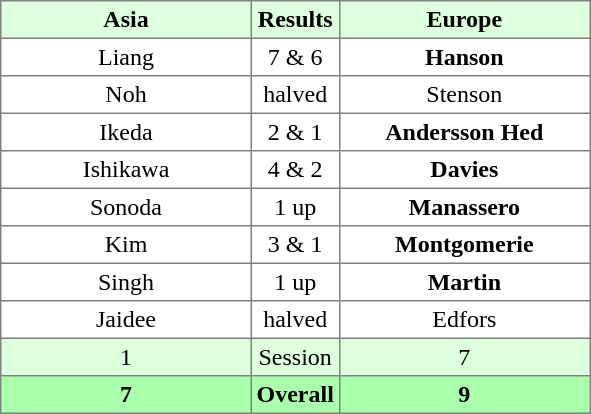<table border="1" cellpadding="3" style="border-collapse:collapse; text-align:center;">
<tr style="background:#ddffdd;">
<th width=160>Asia</th>
<th>Results</th>
<th width=160>Europe</th>
</tr>
<tr>
<td>Liang</td>
<td>7 & 6</td>
<td><strong>Hanson</strong></td>
</tr>
<tr>
<td>Noh</td>
<td>halved</td>
<td>Stenson</td>
</tr>
<tr>
<td>Ikeda</td>
<td>2 & 1</td>
<td><strong>Andersson Hed</strong></td>
</tr>
<tr>
<td>Ishikawa</td>
<td>4 & 2</td>
<td><strong>Davies</strong></td>
</tr>
<tr>
<td>Sonoda</td>
<td>1 up</td>
<td><strong>Manassero</strong></td>
</tr>
<tr>
<td>Kim</td>
<td>3 & 1</td>
<td><strong>Montgomerie</strong></td>
</tr>
<tr>
<td>Singh</td>
<td>1 up</td>
<td><strong>Martin</strong></td>
</tr>
<tr>
<td>Jaidee</td>
<td>halved</td>
<td>Edfors</td>
</tr>
<tr style="background:#ddffdd;">
<td>1</td>
<td>Session</td>
<td>7</td>
</tr>
<tr style="background:#aaffaa;">
<th>7</th>
<th>Overall</th>
<th>9</th>
</tr>
</table>
